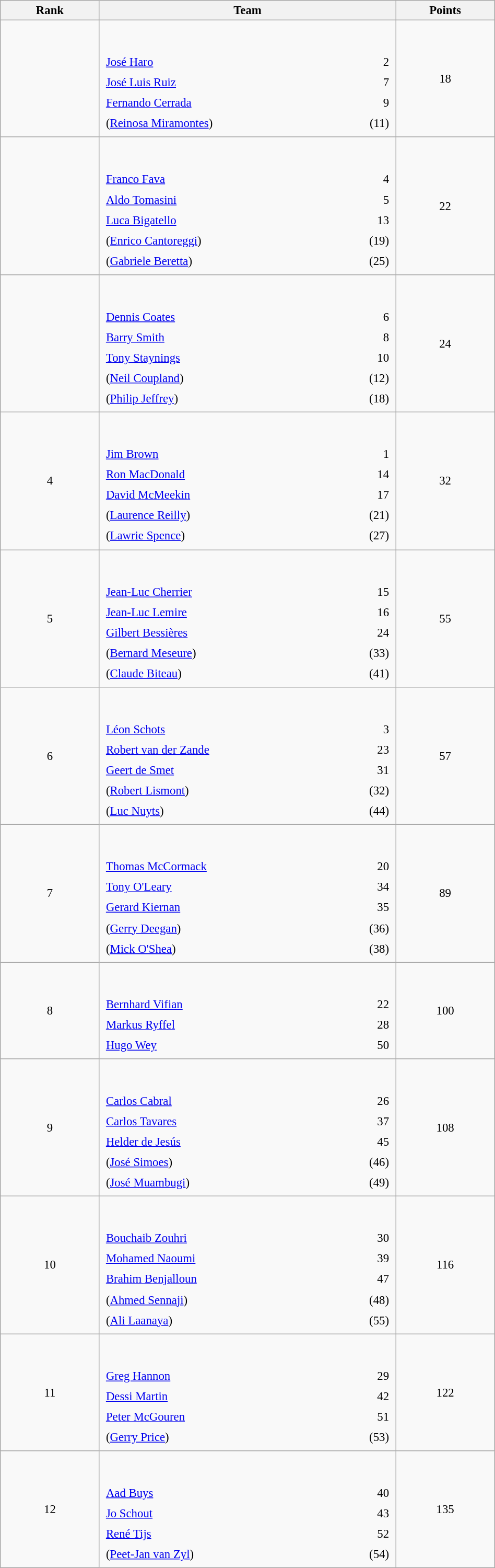<table class="wikitable sortable" style=" text-align:center; font-size:95%;" width="50%">
<tr>
<th width=10%>Rank</th>
<th width=30%>Team</th>
<th width=10%>Points</th>
</tr>
<tr>
<td align=center></td>
<td align=left> <br><br><table width=100%>
<tr>
<td align=left style="border:0"><a href='#'>José Haro</a></td>
<td align=right style="border:0">2</td>
</tr>
<tr>
<td align=left style="border:0"><a href='#'>José Luis Ruiz</a></td>
<td align=right style="border:0">7</td>
</tr>
<tr>
<td align=left style="border:0"><a href='#'>Fernando Cerrada</a></td>
<td align=right style="border:0">9</td>
</tr>
<tr>
<td align=left style="border:0">(<a href='#'>Reinosa Miramontes</a>)</td>
<td align=right style="border:0">(11)</td>
</tr>
</table>
</td>
<td>18</td>
</tr>
<tr>
<td align=center></td>
<td align=left> <br><br><table width=100%>
<tr>
<td align=left style="border:0"><a href='#'>Franco Fava</a></td>
<td align=right style="border:0">4</td>
</tr>
<tr>
<td align=left style="border:0"><a href='#'>Aldo Tomasini</a></td>
<td align=right style="border:0">5</td>
</tr>
<tr>
<td align=left style="border:0"><a href='#'>Luca Bigatello</a></td>
<td align=right style="border:0">13</td>
</tr>
<tr>
<td align=left style="border:0">(<a href='#'>Enrico Cantoreggi</a>)</td>
<td align=right style="border:0">(19)</td>
</tr>
<tr>
<td align=left style="border:0">(<a href='#'>Gabriele Beretta</a>)</td>
<td align=right style="border:0">(25)</td>
</tr>
</table>
</td>
<td>22</td>
</tr>
<tr>
<td align=center></td>
<td align=left> <br><br><table width=100%>
<tr>
<td align=left style="border:0"><a href='#'>Dennis Coates</a></td>
<td align=right style="border:0">6</td>
</tr>
<tr>
<td align=left style="border:0"><a href='#'>Barry Smith</a></td>
<td align=right style="border:0">8</td>
</tr>
<tr>
<td align=left style="border:0"><a href='#'>Tony Staynings</a></td>
<td align=right style="border:0">10</td>
</tr>
<tr>
<td align=left style="border:0">(<a href='#'>Neil Coupland</a>)</td>
<td align=right style="border:0">(12)</td>
</tr>
<tr>
<td align=left style="border:0">(<a href='#'>Philip Jeffrey</a>)</td>
<td align=right style="border:0">(18)</td>
</tr>
</table>
</td>
<td>24</td>
</tr>
<tr>
<td align=center>4</td>
<td align=left> <br><br><table width=100%>
<tr>
<td align=left style="border:0"><a href='#'>Jim Brown</a></td>
<td align=right style="border:0">1</td>
</tr>
<tr>
<td align=left style="border:0"><a href='#'>Ron MacDonald</a></td>
<td align=right style="border:0">14</td>
</tr>
<tr>
<td align=left style="border:0"><a href='#'>David McMeekin</a></td>
<td align=right style="border:0">17</td>
</tr>
<tr>
<td align=left style="border:0">(<a href='#'>Laurence Reilly</a>)</td>
<td align=right style="border:0">(21)</td>
</tr>
<tr>
<td align=left style="border:0">(<a href='#'>Lawrie Spence</a>)</td>
<td align=right style="border:0">(27)</td>
</tr>
</table>
</td>
<td>32</td>
</tr>
<tr>
<td align=center>5</td>
<td align=left> <br><br><table width=100%>
<tr>
<td align=left style="border:0"><a href='#'>Jean-Luc Cherrier</a></td>
<td align=right style="border:0">15</td>
</tr>
<tr>
<td align=left style="border:0"><a href='#'>Jean-Luc Lemire</a></td>
<td align=right style="border:0">16</td>
</tr>
<tr>
<td align=left style="border:0"><a href='#'>Gilbert Bessières</a></td>
<td align=right style="border:0">24</td>
</tr>
<tr>
<td align=left style="border:0">(<a href='#'>Bernard Meseure</a>)</td>
<td align=right style="border:0">(33)</td>
</tr>
<tr>
<td align=left style="border:0">(<a href='#'>Claude Biteau</a>)</td>
<td align=right style="border:0">(41)</td>
</tr>
</table>
</td>
<td>55</td>
</tr>
<tr>
<td align=center>6</td>
<td align=left> <br><br><table width=100%>
<tr>
<td align=left style="border:0"><a href='#'>Léon Schots</a></td>
<td align=right style="border:0">3</td>
</tr>
<tr>
<td align=left style="border:0"><a href='#'>Robert van der Zande</a></td>
<td align=right style="border:0">23</td>
</tr>
<tr>
<td align=left style="border:0"><a href='#'>Geert de Smet</a></td>
<td align=right style="border:0">31</td>
</tr>
<tr>
<td align=left style="border:0">(<a href='#'>Robert Lismont</a>)</td>
<td align=right style="border:0">(32)</td>
</tr>
<tr>
<td align=left style="border:0">(<a href='#'>Luc Nuyts</a>)</td>
<td align=right style="border:0">(44)</td>
</tr>
</table>
</td>
<td>57</td>
</tr>
<tr>
<td align=center>7</td>
<td align=left> <br><br><table width=100%>
<tr>
<td align=left style="border:0"><a href='#'>Thomas McCormack</a></td>
<td align=right style="border:0">20</td>
</tr>
<tr>
<td align=left style="border:0"><a href='#'>Tony O'Leary</a></td>
<td align=right style="border:0">34</td>
</tr>
<tr>
<td align=left style="border:0"><a href='#'>Gerard Kiernan</a></td>
<td align=right style="border:0">35</td>
</tr>
<tr>
<td align=left style="border:0">(<a href='#'>Gerry Deegan</a>)</td>
<td align=right style="border:0">(36)</td>
</tr>
<tr>
<td align=left style="border:0">(<a href='#'>Mick O'Shea</a>)</td>
<td align=right style="border:0">(38)</td>
</tr>
</table>
</td>
<td>89</td>
</tr>
<tr>
<td align=center>8</td>
<td align=left> <br><br><table width=100%>
<tr>
<td align=left style="border:0"><a href='#'>Bernhard Vifian</a></td>
<td align=right style="border:0">22</td>
</tr>
<tr>
<td align=left style="border:0"><a href='#'>Markus Ryffel</a></td>
<td align=right style="border:0">28</td>
</tr>
<tr>
<td align=left style="border:0"><a href='#'>Hugo Wey</a></td>
<td align=right style="border:0">50</td>
</tr>
</table>
</td>
<td>100</td>
</tr>
<tr>
<td align=center>9</td>
<td align=left> <br><br><table width=100%>
<tr>
<td align=left style="border:0"><a href='#'>Carlos Cabral</a></td>
<td align=right style="border:0">26</td>
</tr>
<tr>
<td align=left style="border:0"><a href='#'>Carlos Tavares</a></td>
<td align=right style="border:0">37</td>
</tr>
<tr>
<td align=left style="border:0"><a href='#'>Helder de Jesús</a></td>
<td align=right style="border:0">45</td>
</tr>
<tr>
<td align=left style="border:0">(<a href='#'>José Simoes</a>)</td>
<td align=right style="border:0">(46)</td>
</tr>
<tr>
<td align=left style="border:0">(<a href='#'>José Muambugi</a>)</td>
<td align=right style="border:0">(49)</td>
</tr>
</table>
</td>
<td>108</td>
</tr>
<tr>
<td align=center>10</td>
<td align=left> <br><br><table width=100%>
<tr>
<td align=left style="border:0"><a href='#'>Bouchaib Zouhri</a></td>
<td align=right style="border:0">30</td>
</tr>
<tr>
<td align=left style="border:0"><a href='#'>Mohamed Naoumi</a></td>
<td align=right style="border:0">39</td>
</tr>
<tr>
<td align=left style="border:0"><a href='#'>Brahim Benjalloun</a></td>
<td align=right style="border:0">47</td>
</tr>
<tr>
<td align=left style="border:0">(<a href='#'>Ahmed Sennaji</a>)</td>
<td align=right style="border:0">(48)</td>
</tr>
<tr>
<td align=left style="border:0">(<a href='#'>Ali Laanaya</a>)</td>
<td align=right style="border:0">(55)</td>
</tr>
</table>
</td>
<td>116</td>
</tr>
<tr>
<td align=center>11</td>
<td align=left> <br><br><table width=100%>
<tr>
<td align=left style="border:0"><a href='#'>Greg Hannon</a></td>
<td align=right style="border:0">29</td>
</tr>
<tr>
<td align=left style="border:0"><a href='#'>Dessi Martin</a></td>
<td align=right style="border:0">42</td>
</tr>
<tr>
<td align=left style="border:0"><a href='#'>Peter McGouren</a></td>
<td align=right style="border:0">51</td>
</tr>
<tr>
<td align=left style="border:0">(<a href='#'>Gerry Price</a>)</td>
<td align=right style="border:0">(53)</td>
</tr>
</table>
</td>
<td>122</td>
</tr>
<tr>
<td align=center>12</td>
<td align=left> <br><br><table width=100%>
<tr>
<td align=left style="border:0"><a href='#'>Aad Buys</a></td>
<td align=right style="border:0">40</td>
</tr>
<tr>
<td align=left style="border:0"><a href='#'>Jo Schout</a></td>
<td align=right style="border:0">43</td>
</tr>
<tr>
<td align=left style="border:0"><a href='#'>René Tijs</a></td>
<td align=right style="border:0">52</td>
</tr>
<tr>
<td align=left style="border:0">(<a href='#'>Peet-Jan van Zyl</a>)</td>
<td align=right style="border:0">(54)</td>
</tr>
</table>
</td>
<td>135</td>
</tr>
</table>
